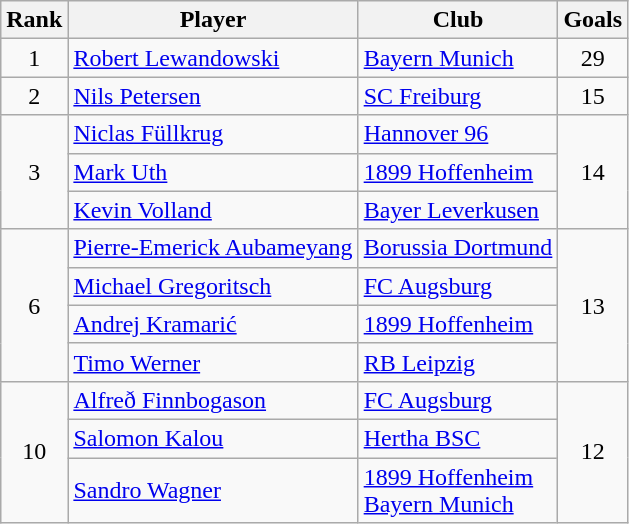<table class="wikitable" style="text-align:center">
<tr>
<th>Rank</th>
<th>Player</th>
<th>Club</th>
<th>Goals</th>
</tr>
<tr>
<td>1</td>
<td align="left"> <a href='#'>Robert Lewandowski</a></td>
<td align="left"><a href='#'>Bayern Munich</a></td>
<td>29</td>
</tr>
<tr>
<td>2</td>
<td align="left"> <a href='#'>Nils Petersen</a></td>
<td align="left"><a href='#'>SC Freiburg</a></td>
<td>15</td>
</tr>
<tr>
<td rowspan=3>3</td>
<td align="left"> <a href='#'>Niclas Füllkrug</a></td>
<td align="left"><a href='#'>Hannover 96</a></td>
<td rowspan=3>14</td>
</tr>
<tr>
<td align="left"> <a href='#'>Mark Uth</a></td>
<td align="left"><a href='#'>1899 Hoffenheim</a></td>
</tr>
<tr>
<td align="left"> <a href='#'>Kevin Volland</a></td>
<td align="left"><a href='#'>Bayer Leverkusen</a></td>
</tr>
<tr>
<td rowspan=4>6</td>
<td align="left"> <a href='#'>Pierre-Emerick Aubameyang</a></td>
<td align="left"><a href='#'>Borussia Dortmund</a></td>
<td rowspan=4>13</td>
</tr>
<tr>
<td align="left"> <a href='#'>Michael Gregoritsch</a></td>
<td align="left"><a href='#'>FC Augsburg</a></td>
</tr>
<tr>
<td align="left"> <a href='#'>Andrej Kramarić</a></td>
<td align="left"><a href='#'>1899 Hoffenheim</a></td>
</tr>
<tr>
<td align="left"> <a href='#'>Timo Werner</a></td>
<td align="left"><a href='#'>RB Leipzig</a></td>
</tr>
<tr>
<td rowspan=3>10</td>
<td align="left"> <a href='#'>Alfreð Finnbogason</a></td>
<td align="left"><a href='#'>FC Augsburg</a></td>
<td rowspan=3>12</td>
</tr>
<tr>
<td align="left"> <a href='#'>Salomon Kalou</a></td>
<td align="left"><a href='#'>Hertha BSC</a></td>
</tr>
<tr>
<td align="left"> <a href='#'>Sandro Wagner</a></td>
<td align="left"><a href='#'>1899 Hoffenheim</a><br><a href='#'>Bayern Munich</a></td>
</tr>
</table>
